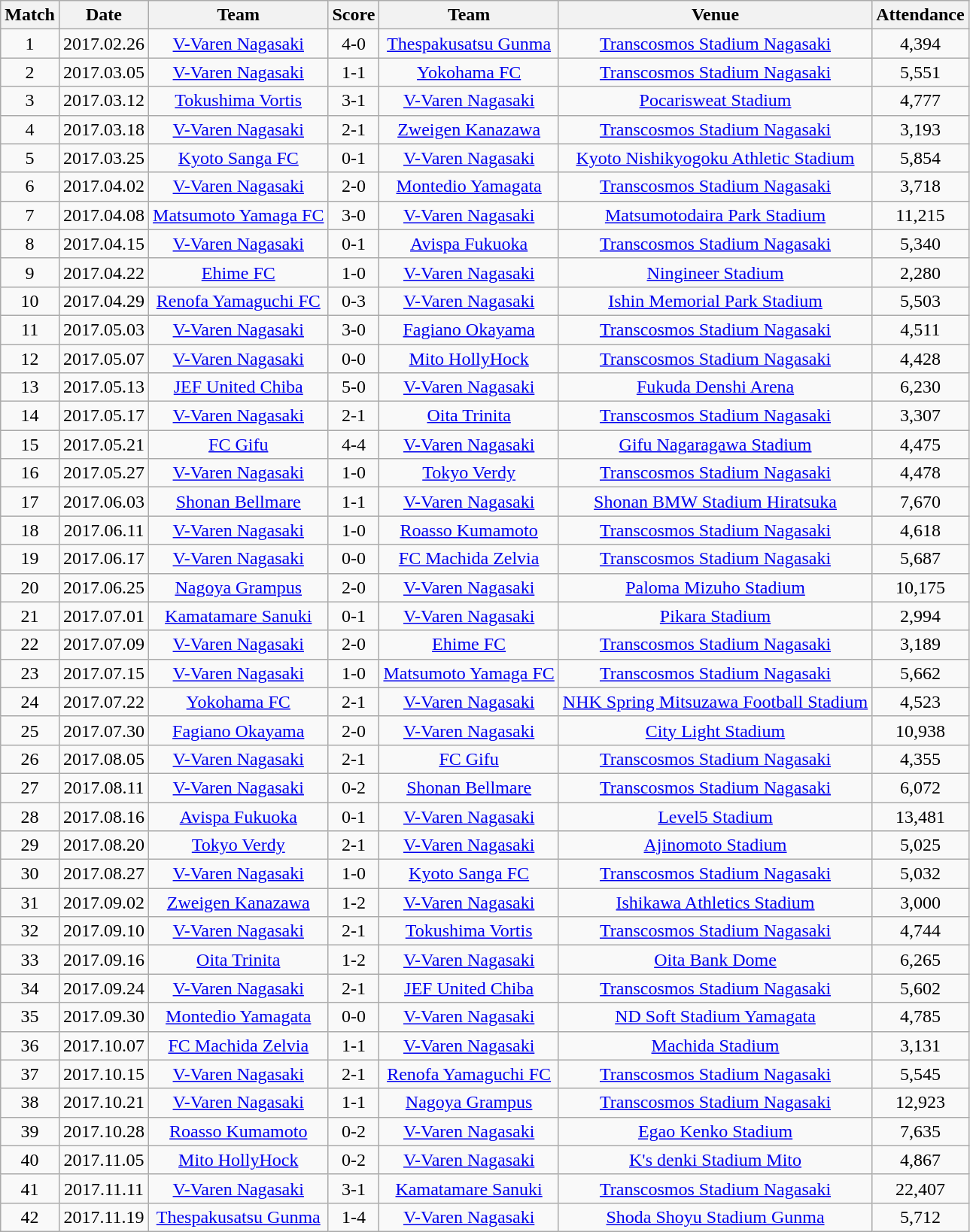<table class="wikitable" style="text-align:center;">
<tr>
<th>Match</th>
<th>Date</th>
<th>Team</th>
<th>Score</th>
<th>Team</th>
<th>Venue</th>
<th>Attendance</th>
</tr>
<tr>
<td>1</td>
<td>2017.02.26</td>
<td><a href='#'>V-Varen Nagasaki</a></td>
<td>4-0</td>
<td><a href='#'>Thespakusatsu Gunma</a></td>
<td><a href='#'>Transcosmos Stadium Nagasaki</a></td>
<td>4,394</td>
</tr>
<tr>
<td>2</td>
<td>2017.03.05</td>
<td><a href='#'>V-Varen Nagasaki</a></td>
<td>1-1</td>
<td><a href='#'>Yokohama FC</a></td>
<td><a href='#'>Transcosmos Stadium Nagasaki</a></td>
<td>5,551</td>
</tr>
<tr>
<td>3</td>
<td>2017.03.12</td>
<td><a href='#'>Tokushima Vortis</a></td>
<td>3-1</td>
<td><a href='#'>V-Varen Nagasaki</a></td>
<td><a href='#'>Pocarisweat Stadium</a></td>
<td>4,777</td>
</tr>
<tr>
<td>4</td>
<td>2017.03.18</td>
<td><a href='#'>V-Varen Nagasaki</a></td>
<td>2-1</td>
<td><a href='#'>Zweigen Kanazawa</a></td>
<td><a href='#'>Transcosmos Stadium Nagasaki</a></td>
<td>3,193</td>
</tr>
<tr>
<td>5</td>
<td>2017.03.25</td>
<td><a href='#'>Kyoto Sanga FC</a></td>
<td>0-1</td>
<td><a href='#'>V-Varen Nagasaki</a></td>
<td><a href='#'>Kyoto Nishikyogoku Athletic Stadium</a></td>
<td>5,854</td>
</tr>
<tr>
<td>6</td>
<td>2017.04.02</td>
<td><a href='#'>V-Varen Nagasaki</a></td>
<td>2-0</td>
<td><a href='#'>Montedio Yamagata</a></td>
<td><a href='#'>Transcosmos Stadium Nagasaki</a></td>
<td>3,718</td>
</tr>
<tr>
<td>7</td>
<td>2017.04.08</td>
<td><a href='#'>Matsumoto Yamaga FC</a></td>
<td>3-0</td>
<td><a href='#'>V-Varen Nagasaki</a></td>
<td><a href='#'>Matsumotodaira Park Stadium</a></td>
<td>11,215</td>
</tr>
<tr>
<td>8</td>
<td>2017.04.15</td>
<td><a href='#'>V-Varen Nagasaki</a></td>
<td>0-1</td>
<td><a href='#'>Avispa Fukuoka</a></td>
<td><a href='#'>Transcosmos Stadium Nagasaki</a></td>
<td>5,340</td>
</tr>
<tr>
<td>9</td>
<td>2017.04.22</td>
<td><a href='#'>Ehime FC</a></td>
<td>1-0</td>
<td><a href='#'>V-Varen Nagasaki</a></td>
<td><a href='#'>Ningineer Stadium</a></td>
<td>2,280</td>
</tr>
<tr>
<td>10</td>
<td>2017.04.29</td>
<td><a href='#'>Renofa Yamaguchi FC</a></td>
<td>0-3</td>
<td><a href='#'>V-Varen Nagasaki</a></td>
<td><a href='#'>Ishin Memorial Park Stadium</a></td>
<td>5,503</td>
</tr>
<tr>
<td>11</td>
<td>2017.05.03</td>
<td><a href='#'>V-Varen Nagasaki</a></td>
<td>3-0</td>
<td><a href='#'>Fagiano Okayama</a></td>
<td><a href='#'>Transcosmos Stadium Nagasaki</a></td>
<td>4,511</td>
</tr>
<tr>
<td>12</td>
<td>2017.05.07</td>
<td><a href='#'>V-Varen Nagasaki</a></td>
<td>0-0</td>
<td><a href='#'>Mito HollyHock</a></td>
<td><a href='#'>Transcosmos Stadium Nagasaki</a></td>
<td>4,428</td>
</tr>
<tr>
<td>13</td>
<td>2017.05.13</td>
<td><a href='#'>JEF United Chiba</a></td>
<td>5-0</td>
<td><a href='#'>V-Varen Nagasaki</a></td>
<td><a href='#'>Fukuda Denshi Arena</a></td>
<td>6,230</td>
</tr>
<tr>
<td>14</td>
<td>2017.05.17</td>
<td><a href='#'>V-Varen Nagasaki</a></td>
<td>2-1</td>
<td><a href='#'>Oita Trinita</a></td>
<td><a href='#'>Transcosmos Stadium Nagasaki</a></td>
<td>3,307</td>
</tr>
<tr>
<td>15</td>
<td>2017.05.21</td>
<td><a href='#'>FC Gifu</a></td>
<td>4-4</td>
<td><a href='#'>V-Varen Nagasaki</a></td>
<td><a href='#'>Gifu Nagaragawa Stadium</a></td>
<td>4,475</td>
</tr>
<tr>
<td>16</td>
<td>2017.05.27</td>
<td><a href='#'>V-Varen Nagasaki</a></td>
<td>1-0</td>
<td><a href='#'>Tokyo Verdy</a></td>
<td><a href='#'>Transcosmos Stadium Nagasaki</a></td>
<td>4,478</td>
</tr>
<tr>
<td>17</td>
<td>2017.06.03</td>
<td><a href='#'>Shonan Bellmare</a></td>
<td>1-1</td>
<td><a href='#'>V-Varen Nagasaki</a></td>
<td><a href='#'>Shonan BMW Stadium Hiratsuka</a></td>
<td>7,670</td>
</tr>
<tr>
<td>18</td>
<td>2017.06.11</td>
<td><a href='#'>V-Varen Nagasaki</a></td>
<td>1-0</td>
<td><a href='#'>Roasso Kumamoto</a></td>
<td><a href='#'>Transcosmos Stadium Nagasaki</a></td>
<td>4,618</td>
</tr>
<tr>
<td>19</td>
<td>2017.06.17</td>
<td><a href='#'>V-Varen Nagasaki</a></td>
<td>0-0</td>
<td><a href='#'>FC Machida Zelvia</a></td>
<td><a href='#'>Transcosmos Stadium Nagasaki</a></td>
<td>5,687</td>
</tr>
<tr>
<td>20</td>
<td>2017.06.25</td>
<td><a href='#'>Nagoya Grampus</a></td>
<td>2-0</td>
<td><a href='#'>V-Varen Nagasaki</a></td>
<td><a href='#'>Paloma Mizuho Stadium</a></td>
<td>10,175</td>
</tr>
<tr>
<td>21</td>
<td>2017.07.01</td>
<td><a href='#'>Kamatamare Sanuki</a></td>
<td>0-1</td>
<td><a href='#'>V-Varen Nagasaki</a></td>
<td><a href='#'>Pikara Stadium</a></td>
<td>2,994</td>
</tr>
<tr>
<td>22</td>
<td>2017.07.09</td>
<td><a href='#'>V-Varen Nagasaki</a></td>
<td>2-0</td>
<td><a href='#'>Ehime FC</a></td>
<td><a href='#'>Transcosmos Stadium Nagasaki</a></td>
<td>3,189</td>
</tr>
<tr>
<td>23</td>
<td>2017.07.15</td>
<td><a href='#'>V-Varen Nagasaki</a></td>
<td>1-0</td>
<td><a href='#'>Matsumoto Yamaga FC</a></td>
<td><a href='#'>Transcosmos Stadium Nagasaki</a></td>
<td>5,662</td>
</tr>
<tr>
<td>24</td>
<td>2017.07.22</td>
<td><a href='#'>Yokohama FC</a></td>
<td>2-1</td>
<td><a href='#'>V-Varen Nagasaki</a></td>
<td><a href='#'>NHK Spring Mitsuzawa Football Stadium</a></td>
<td>4,523</td>
</tr>
<tr>
<td>25</td>
<td>2017.07.30</td>
<td><a href='#'>Fagiano Okayama</a></td>
<td>2-0</td>
<td><a href='#'>V-Varen Nagasaki</a></td>
<td><a href='#'>City Light Stadium</a></td>
<td>10,938</td>
</tr>
<tr>
<td>26</td>
<td>2017.08.05</td>
<td><a href='#'>V-Varen Nagasaki</a></td>
<td>2-1</td>
<td><a href='#'>FC Gifu</a></td>
<td><a href='#'>Transcosmos Stadium Nagasaki</a></td>
<td>4,355</td>
</tr>
<tr>
<td>27</td>
<td>2017.08.11</td>
<td><a href='#'>V-Varen Nagasaki</a></td>
<td>0-2</td>
<td><a href='#'>Shonan Bellmare</a></td>
<td><a href='#'>Transcosmos Stadium Nagasaki</a></td>
<td>6,072</td>
</tr>
<tr>
<td>28</td>
<td>2017.08.16</td>
<td><a href='#'>Avispa Fukuoka</a></td>
<td>0-1</td>
<td><a href='#'>V-Varen Nagasaki</a></td>
<td><a href='#'>Level5 Stadium</a></td>
<td>13,481</td>
</tr>
<tr>
<td>29</td>
<td>2017.08.20</td>
<td><a href='#'>Tokyo Verdy</a></td>
<td>2-1</td>
<td><a href='#'>V-Varen Nagasaki</a></td>
<td><a href='#'>Ajinomoto Stadium</a></td>
<td>5,025</td>
</tr>
<tr>
<td>30</td>
<td>2017.08.27</td>
<td><a href='#'>V-Varen Nagasaki</a></td>
<td>1-0</td>
<td><a href='#'>Kyoto Sanga FC</a></td>
<td><a href='#'>Transcosmos Stadium Nagasaki</a></td>
<td>5,032</td>
</tr>
<tr>
<td>31</td>
<td>2017.09.02</td>
<td><a href='#'>Zweigen Kanazawa</a></td>
<td>1-2</td>
<td><a href='#'>V-Varen Nagasaki</a></td>
<td><a href='#'>Ishikawa Athletics Stadium</a></td>
<td>3,000</td>
</tr>
<tr>
<td>32</td>
<td>2017.09.10</td>
<td><a href='#'>V-Varen Nagasaki</a></td>
<td>2-1</td>
<td><a href='#'>Tokushima Vortis</a></td>
<td><a href='#'>Transcosmos Stadium Nagasaki</a></td>
<td>4,744</td>
</tr>
<tr>
<td>33</td>
<td>2017.09.16</td>
<td><a href='#'>Oita Trinita</a></td>
<td>1-2</td>
<td><a href='#'>V-Varen Nagasaki</a></td>
<td><a href='#'>Oita Bank Dome</a></td>
<td>6,265</td>
</tr>
<tr>
<td>34</td>
<td>2017.09.24</td>
<td><a href='#'>V-Varen Nagasaki</a></td>
<td>2-1</td>
<td><a href='#'>JEF United Chiba</a></td>
<td><a href='#'>Transcosmos Stadium Nagasaki</a></td>
<td>5,602</td>
</tr>
<tr>
<td>35</td>
<td>2017.09.30</td>
<td><a href='#'>Montedio Yamagata</a></td>
<td>0-0</td>
<td><a href='#'>V-Varen Nagasaki</a></td>
<td><a href='#'>ND Soft Stadium Yamagata</a></td>
<td>4,785</td>
</tr>
<tr>
<td>36</td>
<td>2017.10.07</td>
<td><a href='#'>FC Machida Zelvia</a></td>
<td>1-1</td>
<td><a href='#'>V-Varen Nagasaki</a></td>
<td><a href='#'>Machida Stadium</a></td>
<td>3,131</td>
</tr>
<tr>
<td>37</td>
<td>2017.10.15</td>
<td><a href='#'>V-Varen Nagasaki</a></td>
<td>2-1</td>
<td><a href='#'>Renofa Yamaguchi FC</a></td>
<td><a href='#'>Transcosmos Stadium Nagasaki</a></td>
<td>5,545</td>
</tr>
<tr>
<td>38</td>
<td>2017.10.21</td>
<td><a href='#'>V-Varen Nagasaki</a></td>
<td>1-1</td>
<td><a href='#'>Nagoya Grampus</a></td>
<td><a href='#'>Transcosmos Stadium Nagasaki</a></td>
<td>12,923</td>
</tr>
<tr>
<td>39</td>
<td>2017.10.28</td>
<td><a href='#'>Roasso Kumamoto</a></td>
<td>0-2</td>
<td><a href='#'>V-Varen Nagasaki</a></td>
<td><a href='#'>Egao Kenko Stadium</a></td>
<td>7,635</td>
</tr>
<tr>
<td>40</td>
<td>2017.11.05</td>
<td><a href='#'>Mito HollyHock</a></td>
<td>0-2</td>
<td><a href='#'>V-Varen Nagasaki</a></td>
<td><a href='#'>K's denki Stadium Mito</a></td>
<td>4,867</td>
</tr>
<tr>
<td>41</td>
<td>2017.11.11</td>
<td><a href='#'>V-Varen Nagasaki</a></td>
<td>3-1</td>
<td><a href='#'>Kamatamare Sanuki</a></td>
<td><a href='#'>Transcosmos Stadium Nagasaki</a></td>
<td>22,407</td>
</tr>
<tr>
<td>42</td>
<td>2017.11.19</td>
<td><a href='#'>Thespakusatsu Gunma</a></td>
<td>1-4</td>
<td><a href='#'>V-Varen Nagasaki</a></td>
<td><a href='#'>Shoda Shoyu Stadium Gunma</a></td>
<td>5,712</td>
</tr>
</table>
